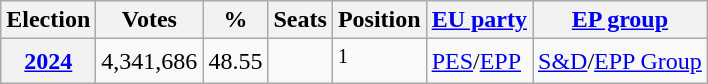<table class="wikitable">
<tr>
<th>Election</th>
<th>Votes</th>
<th>%</th>
<th>Seats</th>
<th>Position</th>
<th><a href='#'>EU party</a></th>
<th><a href='#'>EP group</a></th>
</tr>
<tr>
<th><a href='#'>2024</a></th>
<td>4,341,686</td>
<td>48.55</td>
<td></td>
<td><sup>1</sup></td>
<td><a href='#'>PES</a>/<a href='#'>EPP</a></td>
<td><a href='#'>S&D</a>/<a href='#'>EPP Group</a></td>
</tr>
</table>
